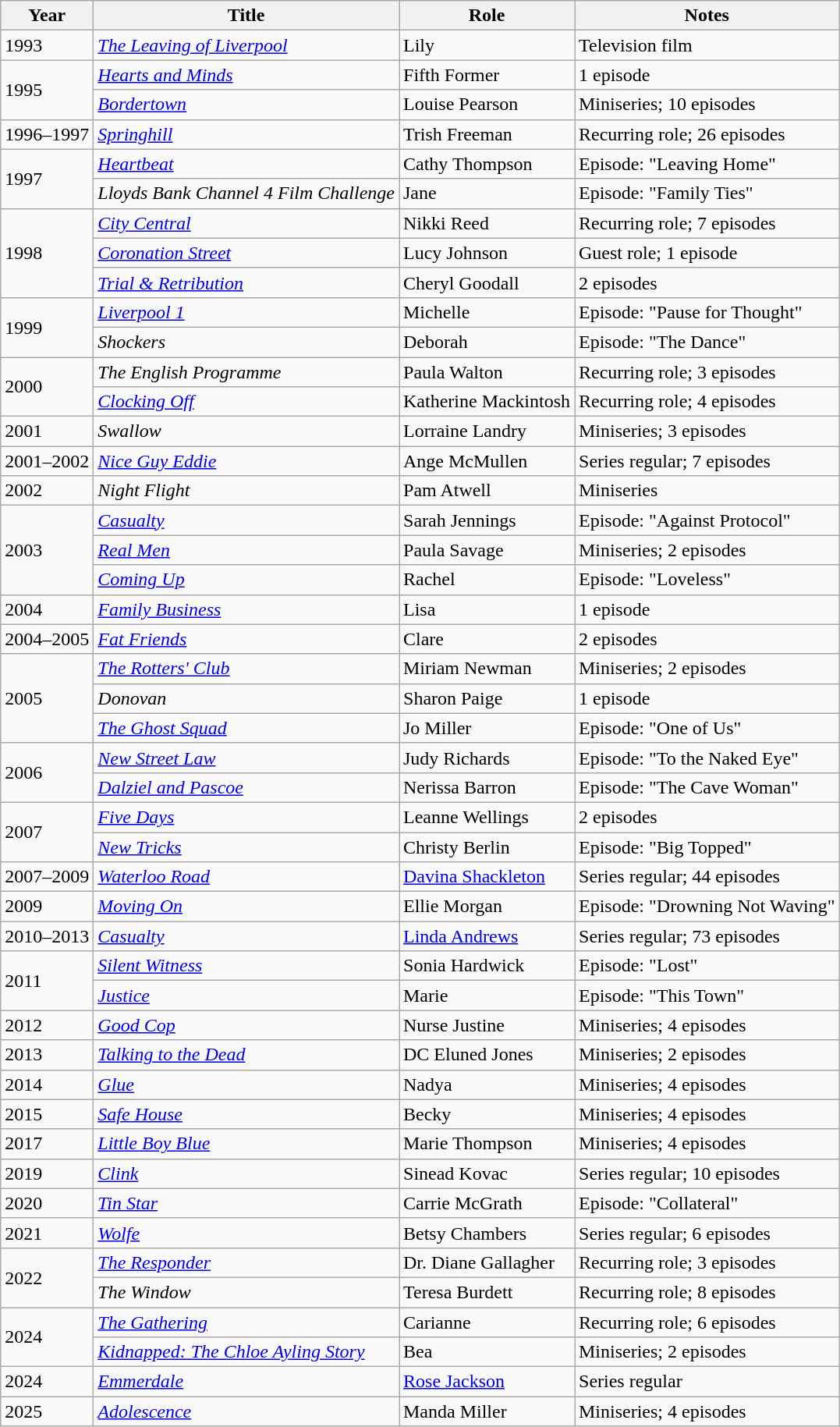<table class="wikitable">
<tr>
<th>Year</th>
<th>Title</th>
<th>Role</th>
<th>Notes</th>
</tr>
<tr>
<td>1993</td>
<td><em><a href='#'>The Leaving of Liverpool</a></em></td>
<td>Lily</td>
<td>Television film</td>
</tr>
<tr>
<td rowspan="2">1995</td>
<td><em><a href='#'>Hearts and Minds</a></em></td>
<td>Fifth Former</td>
<td>1 episode</td>
</tr>
<tr>
<td><em><a href='#'>Bordertown</a></em></td>
<td>Louise Pearson</td>
<td>Miniseries; 10 episodes</td>
</tr>
<tr>
<td>1996–1997</td>
<td><em><a href='#'>Springhill</a></em></td>
<td>Trish Freeman</td>
<td>Recurring role; 26 episodes</td>
</tr>
<tr>
<td rowspan="2">1997</td>
<td><em><a href='#'>Heartbeat</a></em></td>
<td>Cathy Thompson</td>
<td>Episode: "Leaving Home"</td>
</tr>
<tr>
<td><em>Lloyds Bank Channel 4 Film Challenge</em></td>
<td>Jane</td>
<td>Episode: "Family Ties"</td>
</tr>
<tr>
<td rowspan="3">1998</td>
<td><em><a href='#'>City Central</a></em></td>
<td>Nikki Reed</td>
<td>Recurring role; 7 episodes</td>
</tr>
<tr>
<td><em><a href='#'>Coronation Street</a></em></td>
<td>Lucy Johnson</td>
<td>Guest role; 1 episode</td>
</tr>
<tr>
<td><em><a href='#'>Trial & Retribution</a></em></td>
<td>Cheryl Goodall</td>
<td>2 episodes</td>
</tr>
<tr>
<td rowspan="2">1999</td>
<td><em><a href='#'>Liverpool 1</a></em></td>
<td>Michelle</td>
<td>Episode: "Pause for Thought"</td>
</tr>
<tr>
<td><em>Shockers</em></td>
<td>Deborah</td>
<td>Episode: "The Dance"</td>
</tr>
<tr>
<td rowspan="2">2000</td>
<td><em>The English Programme</em></td>
<td>Paula Walton</td>
<td>Recurring role; 3 episodes</td>
</tr>
<tr>
<td><em><a href='#'>Clocking Off</a></em></td>
<td>Katherine Mackintosh</td>
<td>Recurring role; 4 episodes</td>
</tr>
<tr>
<td>2001</td>
<td><em>Swallow</em></td>
<td>Lorraine Landry</td>
<td>Miniseries; 3 episodes</td>
</tr>
<tr>
<td>2001–2002</td>
<td><em><a href='#'>Nice Guy Eddie</a></em></td>
<td>Ange McMullen</td>
<td>Series regular; 7 episodes</td>
</tr>
<tr>
<td>2002</td>
<td><em>Night Flight</em></td>
<td>Pam Atwell</td>
<td>Miniseries</td>
</tr>
<tr>
<td rowspan="3">2003</td>
<td><em><a href='#'>Casualty</a></em></td>
<td>Sarah Jennings</td>
<td>Episode: "Against Protocol"</td>
</tr>
<tr>
<td><em><a href='#'>Real Men</a></em></td>
<td>Paula Savage</td>
<td>Miniseries; 2 episodes</td>
</tr>
<tr>
<td><em><a href='#'>Coming Up</a></em></td>
<td>Rachel</td>
<td>Episode: "Loveless"</td>
</tr>
<tr>
<td>2004</td>
<td><em><a href='#'>Family Business</a></em></td>
<td>Lisa</td>
<td>1 episode</td>
</tr>
<tr>
<td>2004–2005</td>
<td><em><a href='#'>Fat Friends</a></em></td>
<td>Clare</td>
<td>2 episodes</td>
</tr>
<tr>
<td rowspan="3">2005</td>
<td><em><a href='#'>The Rotters' Club</a></em></td>
<td>Miriam Newman</td>
<td>Miniseries; 2 episodes</td>
</tr>
<tr>
<td><em>Donovan</em></td>
<td>Sharon Paige</td>
<td>1 episode</td>
</tr>
<tr>
<td><em><a href='#'>The Ghost Squad</a></em></td>
<td>Jo Miller</td>
<td>Episode: "One of Us"</td>
</tr>
<tr>
<td rowspan="2">2006</td>
<td><em><a href='#'>New Street Law</a></em></td>
<td>Judy Richards</td>
<td>Episode: "To the Naked Eye"</td>
</tr>
<tr>
<td><em><a href='#'>Dalziel and Pascoe</a></em></td>
<td>Nerissa Barron</td>
<td>Episode: "The Cave Woman"</td>
</tr>
<tr>
<td rowspan="2">2007</td>
<td><em><a href='#'>Five Days</a></em></td>
<td>Leanne Wellings</td>
<td>2 episodes</td>
</tr>
<tr>
<td><em><a href='#'>New Tricks</a></em></td>
<td>Christy Berlin</td>
<td>Episode: "Big Topped"</td>
</tr>
<tr>
<td>2007–2009</td>
<td><em><a href='#'>Waterloo Road</a></em></td>
<td><a href='#'>Davina Shackleton</a></td>
<td>Series regular; 44 episodes</td>
</tr>
<tr>
<td>2009</td>
<td><em><a href='#'>Moving On</a></em></td>
<td>Ellie Morgan</td>
<td>Episode: "Drowning Not Waving"</td>
</tr>
<tr>
<td>2010–2013</td>
<td><em><a href='#'>Casualty</a></em></td>
<td><a href='#'>Linda Andrews</a></td>
<td>Series regular; 73 episodes</td>
</tr>
<tr>
<td rowspan="2">2011</td>
<td><em><a href='#'>Silent Witness</a></em></td>
<td>Sonia Hardwick</td>
<td>Episode: "Lost"</td>
</tr>
<tr>
<td><em><a href='#'>Justice</a></em></td>
<td>Marie</td>
<td>Episode: "This Town"</td>
</tr>
<tr>
<td>2012</td>
<td><em><a href='#'>Good Cop</a></em></td>
<td>Nurse Justine</td>
<td>Miniseries; 4 episodes</td>
</tr>
<tr>
<td>2013</td>
<td><em><a href='#'>Talking to the Dead</a></em></td>
<td>DC Eluned Jones</td>
<td>Miniseries; 2 episodes</td>
</tr>
<tr>
<td>2014</td>
<td><em><a href='#'>Glue</a></em></td>
<td>Nadya</td>
<td>Miniseries; 4 episodes</td>
</tr>
<tr>
<td>2015</td>
<td><em><a href='#'>Safe House</a></em></td>
<td>Becky</td>
<td>Miniseries; 4 episodes</td>
</tr>
<tr>
<td>2017</td>
<td><em><a href='#'>Little Boy Blue</a></em></td>
<td>Marie Thompson</td>
<td>Miniseries; 4 episodes</td>
</tr>
<tr>
<td>2019</td>
<td><em><a href='#'>Clink</a></em></td>
<td>Sinead Kovac</td>
<td>Series regular; 10 episodes</td>
</tr>
<tr>
<td>2020</td>
<td><em><a href='#'>Tin Star</a></em></td>
<td>Carrie McGrath</td>
<td>Episode: "Collateral"</td>
</tr>
<tr>
<td>2021</td>
<td><em><a href='#'>Wolfe</a></em></td>
<td>Betsy Chambers</td>
<td>Series regular; 6 episodes</td>
</tr>
<tr>
<td rowspan="2">2022</td>
<td><em><a href='#'>The Responder</a></em></td>
<td>Dr. Diane Gallagher</td>
<td>Recurring role; 3 episodes</td>
</tr>
<tr>
<td><em>The Window</em></td>
<td>Teresa Burdett</td>
<td>Recurring role; 8 episodes</td>
</tr>
<tr>
<td rowspan="2">2024</td>
<td><em><a href='#'>The Gathering</a></em></td>
<td>Carianne</td>
<td>Recurring role; 6 episodes</td>
</tr>
<tr>
<td><em><a href='#'>Kidnapped: The Chloe Ayling Story</a></em></td>
<td>Bea</td>
<td>Miniseries; 2 episodes</td>
</tr>
<tr>
<td>2024</td>
<td><em><a href='#'>Emmerdale</a></em></td>
<td><a href='#'>Rose Jackson</a></td>
<td>Series regular</td>
</tr>
<tr>
<td>2025</td>
<td><em><a href='#'>Adolescence</a></em></td>
<td>Manda Miller</td>
<td>Miniseries; 4 episodes</td>
</tr>
</table>
